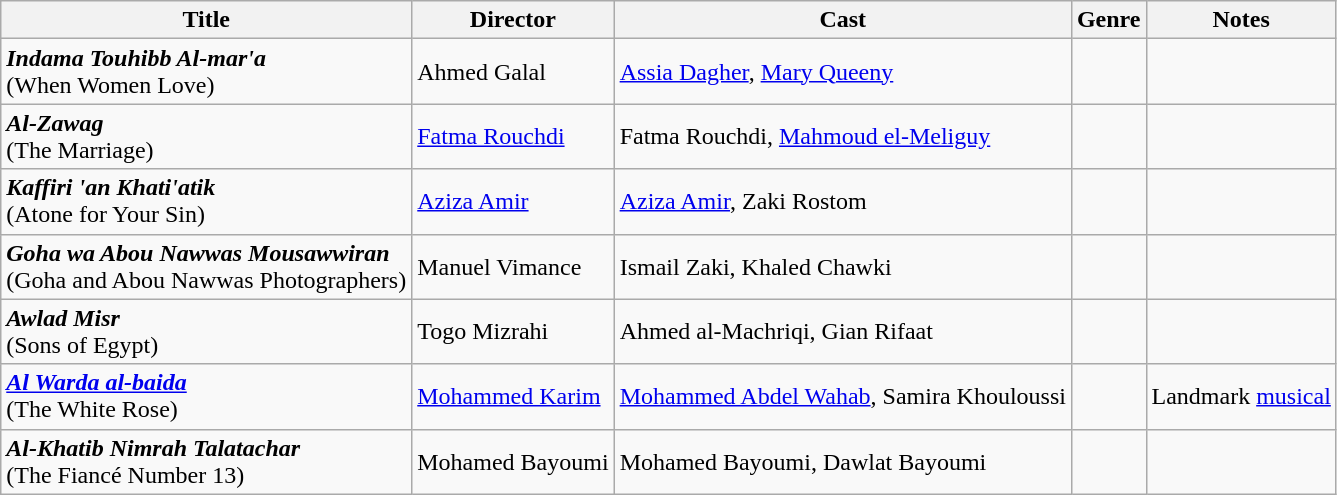<table class="wikitable">
<tr>
<th>Title</th>
<th>Director</th>
<th>Cast</th>
<th>Genre</th>
<th>Notes</th>
</tr>
<tr>
<td><strong><em> Indama Touhibb Al-mar'a</em></strong> <br>(When Women Love)</td>
<td>Ahmed Galal</td>
<td><a href='#'>Assia Dagher</a>, <a href='#'>Mary Queeny</a></td>
<td></td>
<td></td>
</tr>
<tr>
<td><strong><em> Al-Zawag</em></strong> <br> (The Marriage)</td>
<td><a href='#'>Fatma Rouchdi</a></td>
<td>Fatma Rouchdi, <a href='#'>Mahmoud el-Meliguy</a></td>
<td></td>
<td></td>
</tr>
<tr>
<td><strong><em> Kaffiri 'an Khati'atik</em></strong> <br>(Atone for Your Sin)</td>
<td><a href='#'>Aziza Amir</a></td>
<td><a href='#'>Aziza Amir</a>, Zaki Rostom</td>
<td></td>
<td></td>
</tr>
<tr>
<td><strong><em>Goha wa Abou Nawwas Mousawwiran</em></strong> <br> (Goha and Abou Nawwas Photographers)</td>
<td>Manuel Vimance</td>
<td>Ismail Zaki, Khaled Chawki</td>
<td></td>
<td></td>
</tr>
<tr>
<td><strong><em> Awlad Misr</em></strong> <br>(Sons of Egypt)</td>
<td>Togo Mizrahi</td>
<td>Ahmed al-Machriqi, Gian Rifaat</td>
<td></td>
<td></td>
</tr>
<tr>
<td><strong><em> <a href='#'>Al Warda al-baida</a></em></strong><br>(The White Rose)</td>
<td><a href='#'>Mohammed Karim</a></td>
<td><a href='#'>Mohammed Abdel Wahab</a>, Samira Khouloussi</td>
<td></td>
<td>Landmark <a href='#'>musical</a></td>
</tr>
<tr>
<td><strong><em> Al-Khatib Nimrah Talatachar</em></strong> <br>(The Fiancé Number 13)</td>
<td>Mohamed Bayoumi</td>
<td>Mohamed Bayoumi, Dawlat Bayoumi</td>
<td></td>
<td></td>
</tr>
</table>
